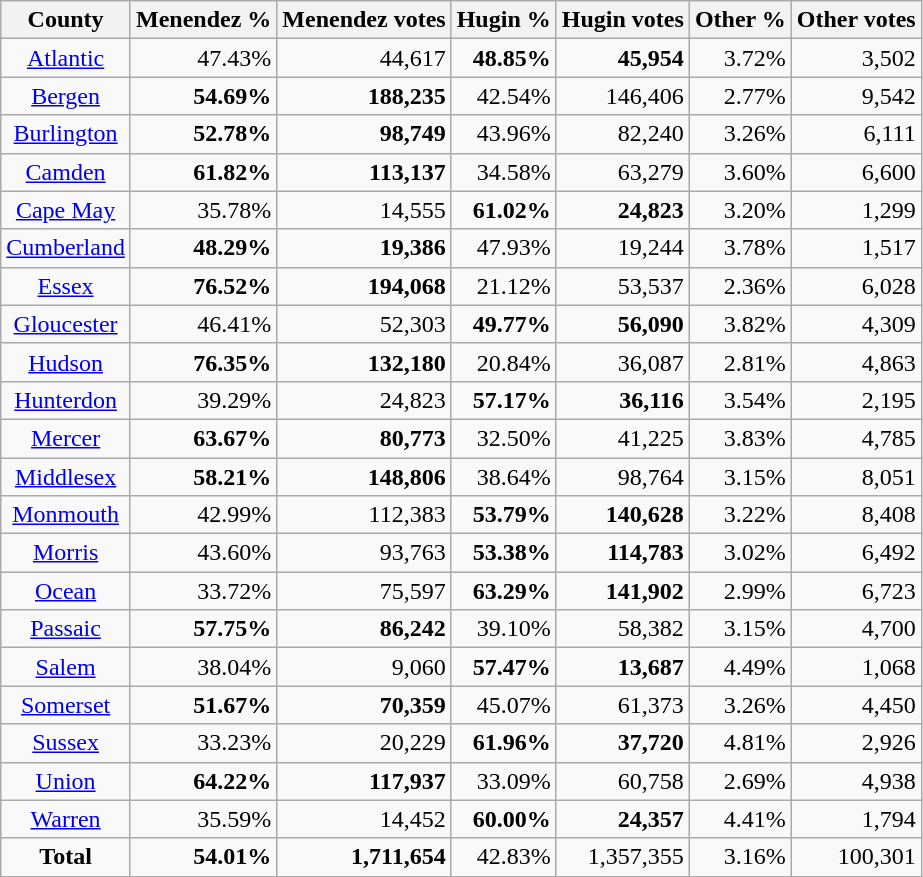<table class="wikitable sortable" style="text-align:right">
<tr>
<th>County</th>
<th>Menendez %</th>
<th>Menendez votes</th>
<th>Hugin %</th>
<th>Hugin votes</th>
<th>Other %</th>
<th>Other votes</th>
</tr>
<tr>
<td align="center" ><a href='#'>Atlantic</a></td>
<td>47.43%</td>
<td>44,617</td>
<td><strong>48.85%</strong></td>
<td><strong>45,954</strong></td>
<td>3.72%</td>
<td>3,502</td>
</tr>
<tr>
<td align="center" ><a href='#'>Bergen</a></td>
<td><strong>54.69%</strong></td>
<td><strong>188,235</strong></td>
<td>42.54%</td>
<td>146,406</td>
<td>2.77%</td>
<td>9,542</td>
</tr>
<tr>
<td align="center" ><a href='#'>Burlington</a></td>
<td><strong>52.78%</strong></td>
<td><strong>98,749</strong></td>
<td>43.96%</td>
<td>82,240</td>
<td>3.26%</td>
<td>6,111</td>
</tr>
<tr>
<td align="center" ><a href='#'>Camden</a></td>
<td><strong>61.82%</strong></td>
<td><strong>113,137</strong></td>
<td>34.58%</td>
<td>63,279</td>
<td>3.60%</td>
<td>6,600</td>
</tr>
<tr>
<td align="center" ><a href='#'>Cape May</a></td>
<td>35.78%</td>
<td>14,555</td>
<td><strong>61.02%</strong></td>
<td><strong>24,823</strong></td>
<td>3.20%</td>
<td>1,299</td>
</tr>
<tr>
<td align="center" ><a href='#'>Cumberland</a></td>
<td><strong>48.29%</strong></td>
<td><strong>19,386</strong></td>
<td>47.93%</td>
<td>19,244</td>
<td>3.78%</td>
<td>1,517</td>
</tr>
<tr>
<td align="center" ><a href='#'>Essex</a></td>
<td><strong>76.52%</strong></td>
<td><strong>194,068</strong></td>
<td>21.12%</td>
<td>53,537</td>
<td>2.36%</td>
<td>6,028</td>
</tr>
<tr>
<td align="center" ><a href='#'>Gloucester</a></td>
<td>46.41%</td>
<td>52,303</td>
<td><strong>49.77%</strong></td>
<td><strong>56,090</strong></td>
<td>3.82%</td>
<td>4,309</td>
</tr>
<tr>
<td align="center" ><a href='#'>Hudson</a></td>
<td><strong>76.35%</strong></td>
<td><strong>132,180</strong></td>
<td>20.84%</td>
<td>36,087</td>
<td>2.81%</td>
<td>4,863</td>
</tr>
<tr>
<td align="center" ><a href='#'>Hunterdon</a></td>
<td>39.29%</td>
<td>24,823</td>
<td><strong>57.17%</strong></td>
<td><strong>36,116</strong></td>
<td>3.54%</td>
<td>2,195</td>
</tr>
<tr>
<td align="center" ><a href='#'>Mercer</a></td>
<td><strong>63.67%</strong></td>
<td><strong>80,773</strong></td>
<td>32.50%</td>
<td>41,225</td>
<td>3.83%</td>
<td>4,785</td>
</tr>
<tr>
<td align="center" ><a href='#'>Middlesex</a></td>
<td><strong>58.21%</strong></td>
<td><strong>148,806</strong></td>
<td>38.64%</td>
<td>98,764</td>
<td>3.15%</td>
<td>8,051</td>
</tr>
<tr>
<td align="center" ><a href='#'>Monmouth</a></td>
<td>42.99%</td>
<td>112,383</td>
<td><strong>53.79%</strong></td>
<td><strong>140,628</strong></td>
<td>3.22%</td>
<td>8,408</td>
</tr>
<tr>
<td align="center" ><a href='#'>Morris</a></td>
<td>43.60%</td>
<td>93,763</td>
<td><strong>53.38%</strong></td>
<td><strong>114,783</strong></td>
<td>3.02%</td>
<td>6,492</td>
</tr>
<tr>
<td align="center" ><a href='#'>Ocean</a></td>
<td>33.72%</td>
<td>75,597</td>
<td><strong>63.29%</strong></td>
<td><strong>141,902</strong></td>
<td>2.99%</td>
<td>6,723</td>
</tr>
<tr>
<td align="center" ><a href='#'>Passaic</a></td>
<td><strong>57.75%</strong></td>
<td><strong>86,242</strong></td>
<td>39.10%</td>
<td>58,382</td>
<td>3.15%</td>
<td>4,700</td>
</tr>
<tr>
<td align="center" ><a href='#'>Salem</a></td>
<td>38.04%</td>
<td>9,060</td>
<td><strong>57.47%</strong></td>
<td><strong>13,687</strong></td>
<td>4.49%</td>
<td>1,068</td>
</tr>
<tr>
<td align="center" ><a href='#'>Somerset</a></td>
<td><strong>51.67%</strong></td>
<td><strong>70,359</strong></td>
<td>45.07%</td>
<td>61,373</td>
<td>3.26%</td>
<td>4,450</td>
</tr>
<tr>
<td align="center" ><a href='#'>Sussex</a></td>
<td>33.23%</td>
<td>20,229</td>
<td><strong>61.96%</strong></td>
<td><strong>37,720</strong></td>
<td>4.81%</td>
<td>2,926</td>
</tr>
<tr>
<td align="center" ><a href='#'>Union</a></td>
<td><strong>64.22%</strong></td>
<td><strong>117,937</strong></td>
<td>33.09%</td>
<td>60,758</td>
<td>2.69%</td>
<td>4,938</td>
</tr>
<tr>
<td align="center" ><a href='#'>Warren</a></td>
<td>35.59%</td>
<td>14,452</td>
<td><strong>60.00%</strong></td>
<td><strong>24,357</strong></td>
<td>4.41%</td>
<td>1,794</td>
</tr>
<tr>
<td align="center" ><strong>Total</strong></td>
<td><strong>54.01%</strong></td>
<td><strong>1,711,654</strong></td>
<td>42.83%</td>
<td>1,357,355</td>
<td>3.16%</td>
<td>100,301</td>
</tr>
</table>
